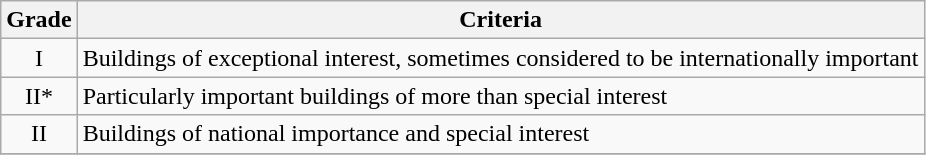<table class="wikitable" border="1">
<tr>
<th>Grade</th>
<th>Criteria</th>
</tr>
<tr>
<td align="center" >I</td>
<td>Buildings of exceptional interest, sometimes considered to be internationally important</td>
</tr>
<tr>
<td align="center" >II*</td>
<td>Particularly important buildings of more than special interest</td>
</tr>
<tr>
<td align="center" >II</td>
<td>Buildings of national importance and special interest</td>
</tr>
<tr>
</tr>
</table>
